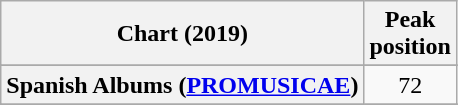<table class="wikitable sortable plainrowheaders" style="text-align:center">
<tr>
<th scope="col">Chart (2019)</th>
<th scope="col">Peak<br>position</th>
</tr>
<tr>
</tr>
<tr>
</tr>
<tr>
</tr>
<tr>
</tr>
<tr>
</tr>
<tr>
</tr>
<tr>
</tr>
<tr>
</tr>
<tr>
<th scope="row">Spanish Albums (<a href='#'>PROMUSICAE</a>)</th>
<td>72</td>
</tr>
<tr>
</tr>
<tr>
</tr>
</table>
